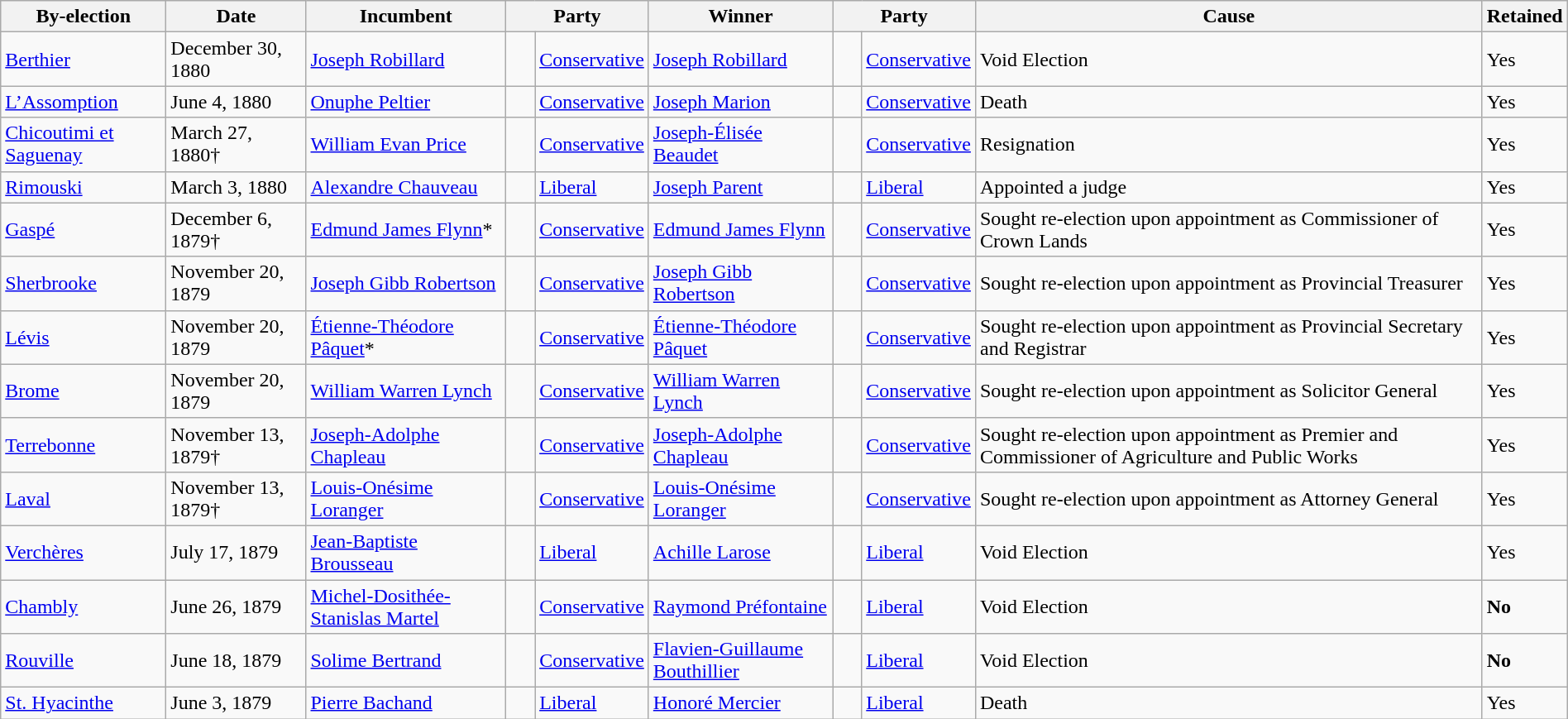<table class=wikitable style="width:100%">
<tr>
<th>By-election</th>
<th>Date</th>
<th>Incumbent</th>
<th colspan=2>Party</th>
<th>Winner</th>
<th colspan=2>Party</th>
<th>Cause</th>
<th>Retained</th>
</tr>
<tr>
<td><a href='#'>Berthier</a></td>
<td>December 30, 1880</td>
<td><a href='#'>Joseph Robillard</a></td>
<td>    </td>
<td><a href='#'>Conservative</a></td>
<td><a href='#'>Joseph Robillard</a></td>
<td>    </td>
<td><a href='#'>Conservative</a></td>
<td>Void Election</td>
<td>Yes</td>
</tr>
<tr>
<td><a href='#'>L’Assomption</a></td>
<td>June 4, 1880</td>
<td><a href='#'>Onuphe Peltier</a></td>
<td>    </td>
<td><a href='#'>Conservative</a></td>
<td><a href='#'>Joseph Marion</a></td>
<td>    </td>
<td><a href='#'>Conservative</a></td>
<td>Death</td>
<td>Yes</td>
</tr>
<tr>
<td><a href='#'>Chicoutimi et Saguenay</a></td>
<td>March 27, 1880†</td>
<td><a href='#'>William Evan Price</a></td>
<td>    </td>
<td><a href='#'>Conservative</a></td>
<td><a href='#'>Joseph-Élisée Beaudet</a></td>
<td>    </td>
<td><a href='#'>Conservative</a></td>
<td>Resignation</td>
<td>Yes</td>
</tr>
<tr>
<td><a href='#'>Rimouski</a></td>
<td>March 3, 1880</td>
<td><a href='#'>Alexandre Chauveau</a></td>
<td>    </td>
<td><a href='#'>Liberal</a></td>
<td><a href='#'>Joseph Parent</a></td>
<td>    </td>
<td><a href='#'>Liberal</a></td>
<td>Appointed a judge</td>
<td>Yes</td>
</tr>
<tr>
<td><a href='#'>Gaspé</a></td>
<td>December 6, 1879†</td>
<td><a href='#'>Edmund James Flynn</a>*</td>
<td>    </td>
<td><a href='#'>Conservative</a></td>
<td><a href='#'>Edmund James Flynn</a></td>
<td>    </td>
<td><a href='#'>Conservative</a></td>
<td>Sought re-election upon appointment as Commissioner of Crown Lands</td>
<td>Yes</td>
</tr>
<tr>
<td><a href='#'>Sherbrooke</a></td>
<td>November 20, 1879</td>
<td><a href='#'>Joseph Gibb Robertson</a></td>
<td>    </td>
<td><a href='#'>Conservative</a></td>
<td><a href='#'>Joseph Gibb Robertson</a></td>
<td>    </td>
<td><a href='#'>Conservative</a></td>
<td>Sought re-election upon appointment as Provincial Treasurer</td>
<td>Yes</td>
</tr>
<tr>
<td><a href='#'>Lévis</a></td>
<td>November 20, 1879</td>
<td><a href='#'>Étienne-Théodore Pâquet</a>*</td>
<td>    </td>
<td><a href='#'>Conservative</a></td>
<td><a href='#'>Étienne-Théodore Pâquet</a></td>
<td>    </td>
<td><a href='#'>Conservative</a></td>
<td>Sought re-election upon appointment as Provincial Secretary and Registrar</td>
<td>Yes</td>
</tr>
<tr>
<td><a href='#'>Brome</a></td>
<td>November 20, 1879</td>
<td><a href='#'>William Warren Lynch</a></td>
<td>    </td>
<td><a href='#'>Conservative</a></td>
<td><a href='#'>William Warren Lynch</a></td>
<td>    </td>
<td><a href='#'>Conservative</a></td>
<td>Sought re-election upon appointment as Solicitor General</td>
<td>Yes</td>
</tr>
<tr>
<td><a href='#'>Terrebonne</a></td>
<td>November 13, 1879†</td>
<td><a href='#'>Joseph-Adolphe Chapleau</a></td>
<td>    </td>
<td><a href='#'>Conservative</a></td>
<td><a href='#'>Joseph-Adolphe Chapleau</a></td>
<td>    </td>
<td><a href='#'>Conservative</a></td>
<td>Sought re-election upon appointment as Premier and Commissioner of Agriculture and Public Works</td>
<td>Yes</td>
</tr>
<tr>
<td><a href='#'>Laval</a></td>
<td>November 13, 1879†</td>
<td><a href='#'>Louis-Onésime Loranger</a></td>
<td>    </td>
<td><a href='#'>Conservative</a></td>
<td><a href='#'>Louis-Onésime Loranger</a></td>
<td>    </td>
<td><a href='#'>Conservative</a></td>
<td>Sought re-election upon appointment as Attorney General</td>
<td>Yes</td>
</tr>
<tr>
<td><a href='#'>Verchères</a></td>
<td>July 17, 1879</td>
<td><a href='#'>Jean-Baptiste Brousseau</a></td>
<td>    </td>
<td><a href='#'>Liberal</a></td>
<td><a href='#'>Achille Larose</a></td>
<td>    </td>
<td><a href='#'>Liberal</a></td>
<td>Void Election</td>
<td>Yes</td>
</tr>
<tr>
<td><a href='#'>Chambly</a></td>
<td>June 26, 1879</td>
<td><a href='#'>Michel-Dosithée-Stanislas Martel</a></td>
<td>    </td>
<td><a href='#'>Conservative</a></td>
<td><a href='#'>Raymond Préfontaine</a></td>
<td>    </td>
<td><a href='#'>Liberal</a></td>
<td>Void Election</td>
<td><strong>No</strong></td>
</tr>
<tr>
<td><a href='#'>Rouville</a></td>
<td>June 18, 1879</td>
<td><a href='#'>Solime Bertrand</a></td>
<td>    </td>
<td><a href='#'>Conservative</a></td>
<td><a href='#'>Flavien-Guillaume Bouthillier</a></td>
<td>    </td>
<td><a href='#'>Liberal</a></td>
<td>Void Election</td>
<td><strong>No</strong></td>
</tr>
<tr>
<td><a href='#'>St. Hyacinthe</a></td>
<td>June 3, 1879</td>
<td><a href='#'>Pierre Bachand</a></td>
<td>    </td>
<td><a href='#'>Liberal</a></td>
<td><a href='#'>Honoré Mercier</a></td>
<td>    </td>
<td><a href='#'>Liberal</a></td>
<td>Death</td>
<td>Yes</td>
</tr>
</table>
